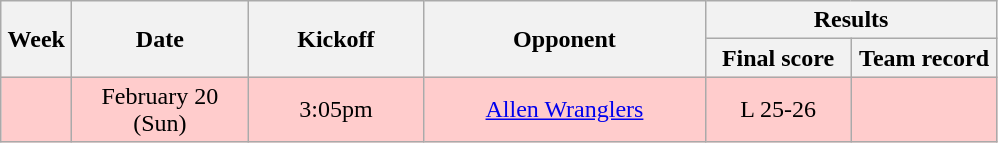<table class="wikitable">
<tr>
<th rowspan="2" width="40">Week</th>
<th rowspan="2" width="110">Date</th>
<th rowspan="2" width="110">Kickoff</th>
<th rowspan="2" width="180">Opponent</th>
<th colspan="2" width="180">Results</th>
</tr>
<tr>
<th width="90">Final score</th>
<th width="90">Team record</th>
</tr>
<tr align="center" bgcolor="#FFCCCC">
<td align="center"></td>
<td align="center">February 20 (Sun)</td>
<td align="center">3:05pm</td>
<td align="center"><a href='#'>Allen Wranglers</a></td>
<td align="center">L 25-26</td>
<td align="center"></td>
</tr>
</table>
